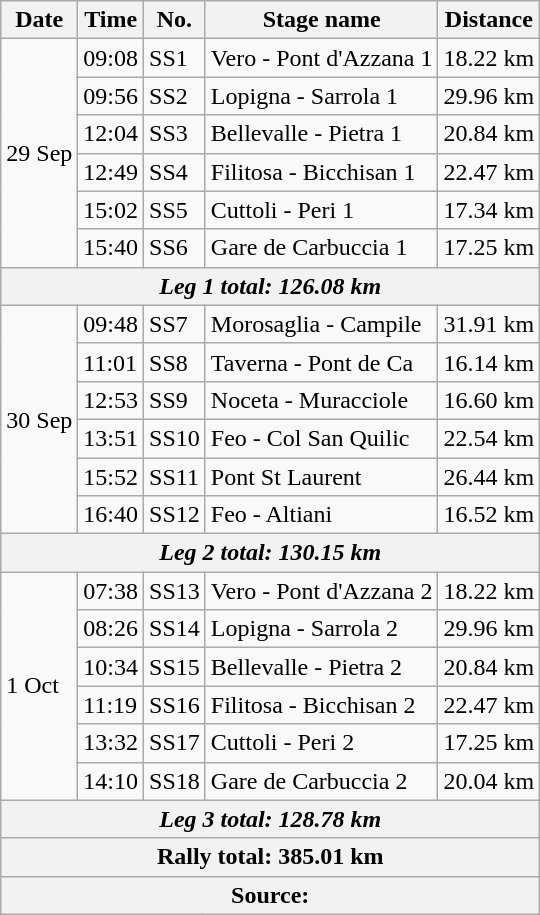<table class="wikitable">
<tr>
<th>Date</th>
<th>Time</th>
<th>No.</th>
<th>Stage name</th>
<th>Distance</th>
</tr>
<tr>
<td rowspan="6">29 Sep</td>
<td>09:08</td>
<td>SS1</td>
<td>Vero - Pont d'Azzana 1</td>
<td>18.22 km</td>
</tr>
<tr>
<td>09:56</td>
<td>SS2</td>
<td>Lopigna - Sarrola 1</td>
<td>29.96 km</td>
</tr>
<tr>
<td>12:04</td>
<td>SS3</td>
<td>Bellevalle - Pietra 1</td>
<td>20.84 km</td>
</tr>
<tr>
<td>12:49</td>
<td>SS4</td>
<td>Filitosa - Bicchisan 1</td>
<td>22.47 km</td>
</tr>
<tr>
<td>15:02</td>
<td>SS5</td>
<td>Cuttoli - Peri 1</td>
<td>17.34 km</td>
</tr>
<tr>
<td>15:40</td>
<td>SS6</td>
<td>Gare de Carbuccia 1</td>
<td>17.25 km</td>
</tr>
<tr>
<th colspan="5"><em>Leg 1 total: 126.08 km</em></th>
</tr>
<tr>
<td rowspan="6">30 Sep</td>
<td>09:48</td>
<td>SS7</td>
<td>Morosaglia - Campile</td>
<td>31.91 km</td>
</tr>
<tr>
<td>11:01</td>
<td>SS8</td>
<td>Taverna - Pont de Ca</td>
<td>16.14 km</td>
</tr>
<tr>
<td>12:53</td>
<td>SS9</td>
<td>Noceta - Muracciole</td>
<td>16.60 km</td>
</tr>
<tr>
<td>13:51</td>
<td>SS10</td>
<td>Feo - Col San Quilic</td>
<td>22.54 km</td>
</tr>
<tr>
<td>15:52</td>
<td>SS11</td>
<td>Pont St Laurent</td>
<td>26.44 km</td>
</tr>
<tr>
<td>16:40</td>
<td>SS12</td>
<td>Feo - Altiani</td>
<td>16.52 km</td>
</tr>
<tr>
<th colspan="5"><em>Leg 2 total: 130.15 km</em></th>
</tr>
<tr>
<td rowspan="6">1 Oct</td>
<td>07:38</td>
<td>SS13</td>
<td>Vero - Pont d'Azzana 2</td>
<td>18.22 km</td>
</tr>
<tr>
<td>08:26</td>
<td>SS14</td>
<td>Lopigna - Sarrola 2</td>
<td>29.96 km</td>
</tr>
<tr>
<td>10:34</td>
<td>SS15</td>
<td>Bellevalle - Pietra 2</td>
<td>20.84 km</td>
</tr>
<tr>
<td>11:19</td>
<td>SS16</td>
<td>Filitosa - Bicchisan 2</td>
<td>22.47 km</td>
</tr>
<tr>
<td>13:32</td>
<td>SS17</td>
<td>Cuttoli - Peri 2</td>
<td>17.25 km</td>
</tr>
<tr>
<td>14:10</td>
<td>SS18</td>
<td>Gare de Carbuccia 2</td>
<td>20.04 km</td>
</tr>
<tr>
<th colspan="5"><em>Leg 3 total: 128.78 km</em></th>
</tr>
<tr>
<th colspan="5">Rally total: 385.01 km</th>
</tr>
<tr>
<th colspan="5">Source:</th>
</tr>
</table>
